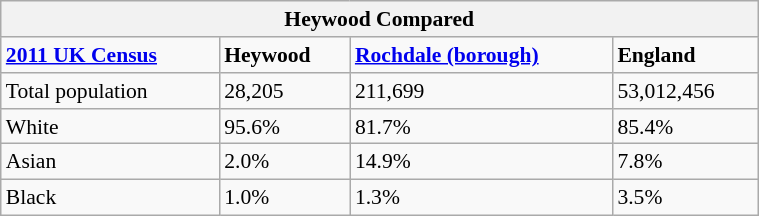<table class="wikitable" style="float: right; margin-left: 2em; width: 40%; font-size: 90%;" cellspacing="3">
<tr>
<th colspan="4"><strong>Heywood Compared</strong></th>
</tr>
<tr>
<td><strong><a href='#'>2011 UK Census</a></strong></td>
<td><strong>Heywood</strong></td>
<td><strong><a href='#'>Rochdale (borough)</a></strong></td>
<td><strong>England</strong></td>
</tr>
<tr>
<td>Total population</td>
<td>28,205</td>
<td>211,699</td>
<td>53,012,456</td>
</tr>
<tr>
<td>White</td>
<td>95.6%</td>
<td>81.7%</td>
<td>85.4%</td>
</tr>
<tr>
<td>Asian</td>
<td>2.0%</td>
<td>14.9%</td>
<td>7.8%</td>
</tr>
<tr>
<td>Black</td>
<td>1.0%</td>
<td>1.3%</td>
<td>3.5%</td>
</tr>
</table>
